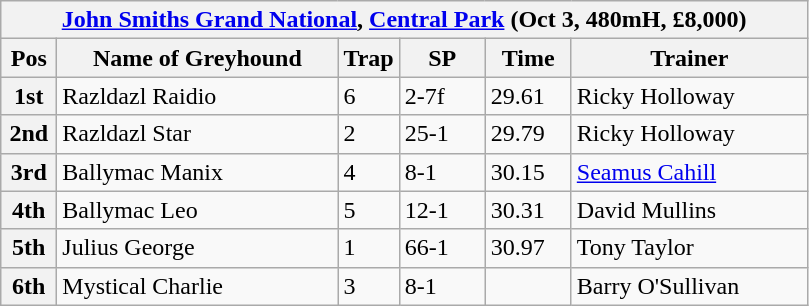<table class="wikitable">
<tr>
<th colspan="6"><a href='#'>John Smiths Grand National</a>, <a href='#'>Central Park</a> (Oct 3, 480mH, £8,000)</th>
</tr>
<tr>
<th width=30>Pos</th>
<th width=180>Name of Greyhound</th>
<th width=30>Trap</th>
<th width=50>SP</th>
<th width=50>Time</th>
<th width=150>Trainer</th>
</tr>
<tr>
<th>1st</th>
<td>Razldazl Raidio </td>
<td>6</td>
<td>2-7f</td>
<td>29.61</td>
<td>Ricky Holloway</td>
</tr>
<tr>
<th>2nd</th>
<td>Razldazl Star</td>
<td>2</td>
<td>25-1</td>
<td>29.79</td>
<td>Ricky Holloway</td>
</tr>
<tr>
<th>3rd</th>
<td>Ballymac Manix</td>
<td>4</td>
<td>8-1</td>
<td>30.15</td>
<td><a href='#'>Seamus Cahill</a></td>
</tr>
<tr>
<th>4th</th>
<td>Ballymac Leo</td>
<td>5</td>
<td>12-1</td>
<td>30.31</td>
<td>David Mullins</td>
</tr>
<tr>
<th>5th</th>
<td>Julius George</td>
<td>1</td>
<td>66-1</td>
<td>30.97</td>
<td>Tony Taylor</td>
</tr>
<tr>
<th>6th</th>
<td>Mystical Charlie</td>
<td>3</td>
<td>8-1</td>
<td></td>
<td>Barry O'Sullivan</td>
</tr>
</table>
